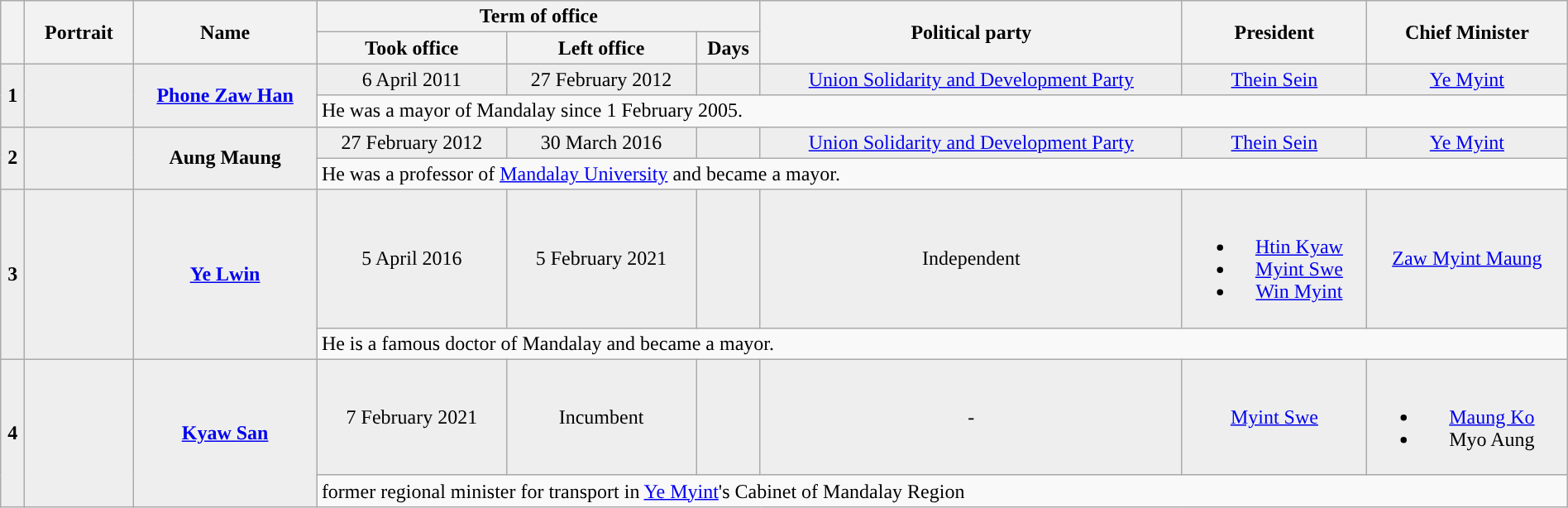<table class="wikitable" style="text-align:center; width:100%; border:1px #AAAAFF solid">
<tr>
<th rowspan=2></th>
<th width=80 rowspan=2>Portrait</th>
<th rowspan=2>Name</th>
<th colspan=3>Term of office</th>
<th rowspan=2>Political party</th>
<th rowspan=2 colspan=1>President</th>
<th rowspan=2>Chief Minister</th>
</tr>
<tr>
<th>Took office</th>
<th>Left office</th>
<th>Days</th>
</tr>
<tr style="background:#EEEEEE">
<td rowspan=2 style="background:"><strong>1</strong></td>
<td rowspan=2></td>
<td rowspan=2><strong><a href='#'>Phone Zaw Han</a></strong></td>
<td>6 April 2011</td>
<td>27 February 2012</td>
<td></td>
<td><a href='#'>Union Solidarity and Development Party</a></td>
<td><a href='#'>Thein Sein</a></td>
<td><a href='#'>Ye Myint</a></td>
</tr>
<tr>
<td colspan="6" align="left">He was  a mayor of Mandalay since 1 February 2005.</td>
</tr>
<tr style="background:#EEEEEE">
<td rowspan=2 style="background:"><strong>2</strong></td>
<td rowspan=2></td>
<td rowspan=2><strong>Aung Maung</strong></td>
<td>27 February 2012</td>
<td>30 March 2016</td>
<td></td>
<td><a href='#'>Union Solidarity and Development Party</a></td>
<td><a href='#'>Thein Sein</a></td>
<td><a href='#'>Ye Myint</a></td>
</tr>
<tr>
<td colspan="6" align="left">He was a professor of <a href='#'>Mandalay University</a> and became a mayor.</td>
</tr>
<tr style="background:#EEEEEE">
<td rowspan=2 style="background:"><strong>3</strong></td>
<td rowspan=2></td>
<td rowspan=2><strong><a href='#'>Ye Lwin</a></strong></td>
<td>5 April 2016</td>
<td>5 February 2021</td>
<td></td>
<td>Independent</td>
<td><br><ul><li><a href='#'>Htin Kyaw</a></li><li><a href='#'>Myint Swe</a> </li><li><a href='#'>Win Myint</a></li></ul></td>
<td><a href='#'>Zaw Myint Maung</a></td>
</tr>
<tr>
<td colspan="6" align="left">He is a famous doctor of Mandalay and became a mayor.</td>
</tr>
<tr style="background:#EEEEEE">
<td rowspan=2 style="background:"><strong>4</strong></td>
<td rowspan=2></td>
<td rowspan=2><strong><a href='#'>Kyaw San</a></strong></td>
<td>7 February 2021</td>
<td>Incumbent</td>
<td></td>
<td>-</td>
<td><a href='#'>Myint Swe</a> </td>
<td><br><ul><li><a href='#'>Maung Ko</a></li><li>Myo Aung</li></ul></td>
</tr>
<tr>
<td colspan="6" align="left">former regional minister for transport in <a href='#'>Ye Myint</a>'s Cabinet of Mandalay Region</td>
</tr>
</table>
